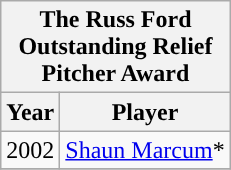<table class="wikitable" style="display: inline-table; margin-right: 20px; text-align:center">
<tr>
<th scope="col" colspan="2" style="width: 145px;">The Russ Ford Outstanding Relief Pitcher Award</th>
</tr>
<tr>
<th scope="col">Year</th>
<th scope="col">Player</th>
</tr>
<tr>
<td>2002</td>
<td><a href='#'>Shaun Marcum</a>*</td>
</tr>
<tr>
</tr>
</table>
